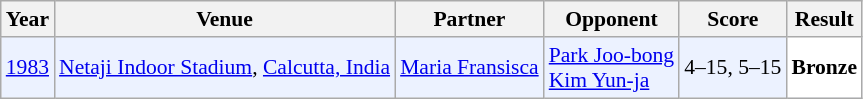<table class="sortable wikitable" style="font-size: 90%;">
<tr>
<th>Year</th>
<th>Venue</th>
<th>Partner</th>
<th>Opponent</th>
<th>Score</th>
<th>Result</th>
</tr>
<tr style="background:#ECF2FF">
<td align="center"><a href='#'>1983</a></td>
<td align="left"><a href='#'>Netaji Indoor Stadium</a>, <a href='#'>Calcutta, India</a></td>
<td align="left"> <a href='#'>Maria Fransisca</a></td>
<td align="left"> <a href='#'>Park Joo-bong</a><br> <a href='#'>Kim Yun-ja</a></td>
<td align="left">4–15, 5–15</td>
<td style="text-align:left; background:white"> <strong>Bronze</strong></td>
</tr>
</table>
